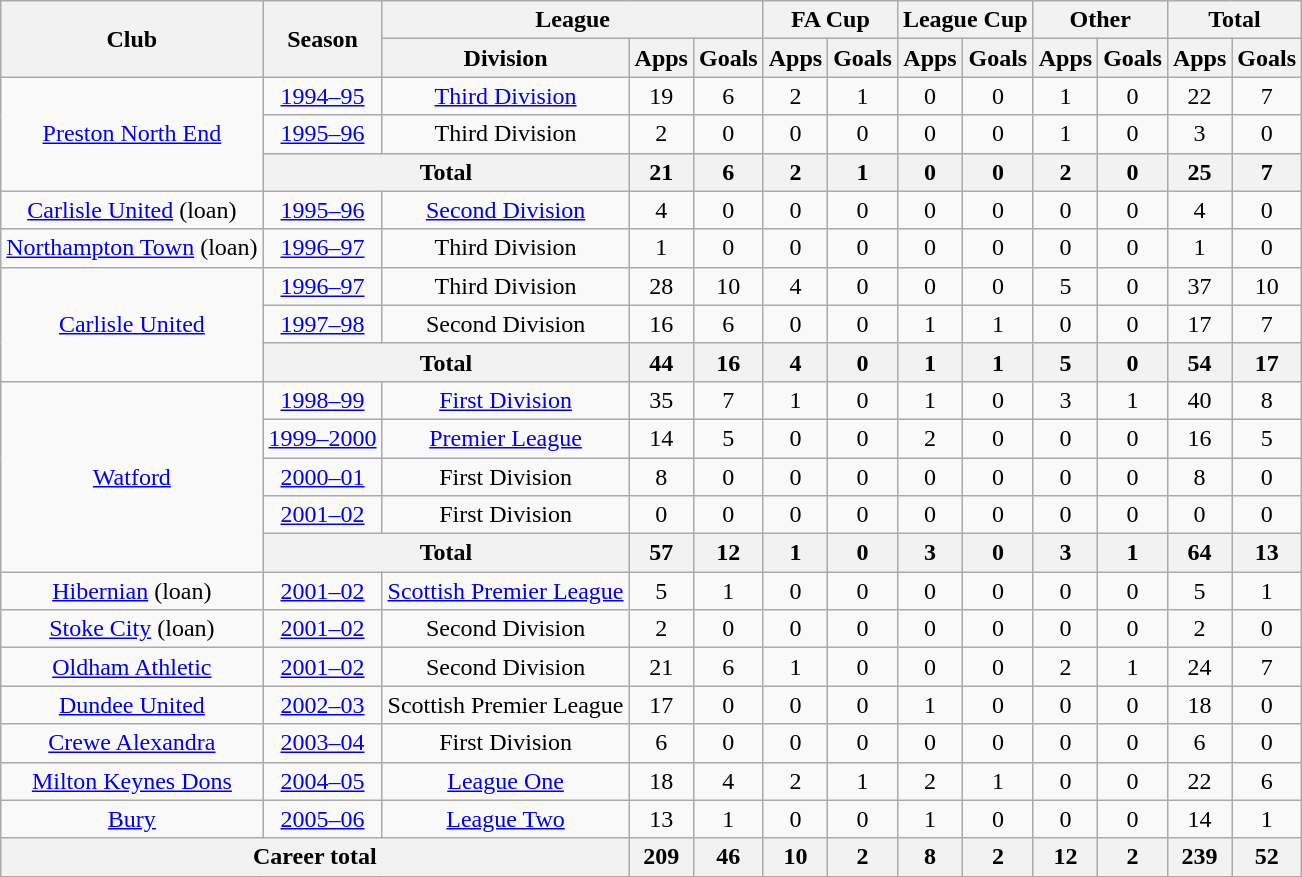<table class="wikitable" style="text-align: center;">
<tr>
<th rowspan="2">Club</th>
<th rowspan="2">Season</th>
<th colspan="3">League</th>
<th colspan="2">FA Cup</th>
<th colspan="2">League Cup</th>
<th colspan="2">Other</th>
<th colspan="2">Total</th>
</tr>
<tr>
<th>Division</th>
<th>Apps</th>
<th>Goals</th>
<th>Apps</th>
<th>Goals</th>
<th>Apps</th>
<th>Goals</th>
<th>Apps</th>
<th>Goals</th>
<th>Apps</th>
<th>Goals</th>
</tr>
<tr>
<td rowspan=3><a href='#'>Preston North End</a></td>
<td><a href='#'>1994–95</a></td>
<td><a href='#'>Third Division</a></td>
<td>19</td>
<td>6</td>
<td>2</td>
<td>1</td>
<td>0</td>
<td>0</td>
<td>1</td>
<td>0</td>
<td>22</td>
<td>7</td>
</tr>
<tr>
<td><a href='#'>1995–96</a></td>
<td>Third Division</td>
<td>2</td>
<td>0</td>
<td>0</td>
<td>0</td>
<td>0</td>
<td>0</td>
<td>1</td>
<td>0</td>
<td>3</td>
<td>0</td>
</tr>
<tr>
<th colspan=2>Total</th>
<th>21</th>
<th>6</th>
<th>2</th>
<th>1</th>
<th>0</th>
<th>0</th>
<th>2</th>
<th>0</th>
<th>25</th>
<th>7</th>
</tr>
<tr>
<td><a href='#'>Carlisle United</a> (loan)</td>
<td><a href='#'>1995–96</a></td>
<td><a href='#'>Second Division</a></td>
<td>4</td>
<td>0</td>
<td>0</td>
<td>0</td>
<td>0</td>
<td>0</td>
<td>0</td>
<td>0</td>
<td>4</td>
<td>0</td>
</tr>
<tr>
<td><a href='#'>Northampton Town</a> (loan)</td>
<td><a href='#'>1996–97</a></td>
<td>Third Division</td>
<td>1</td>
<td>0</td>
<td>0</td>
<td>0</td>
<td>0</td>
<td>0</td>
<td>0</td>
<td>0</td>
<td>1</td>
<td>0</td>
</tr>
<tr>
<td rowspan=3><a href='#'>Carlisle United</a></td>
<td><a href='#'>1996–97</a></td>
<td>Third Division</td>
<td>28</td>
<td>10</td>
<td>4</td>
<td>0</td>
<td>0</td>
<td>0</td>
<td>5</td>
<td>0</td>
<td>37</td>
<td>10</td>
</tr>
<tr>
<td><a href='#'>1997–98</a></td>
<td>Second Division</td>
<td>16</td>
<td>6</td>
<td>0</td>
<td>0</td>
<td>1</td>
<td>1</td>
<td>0</td>
<td>0</td>
<td>17</td>
<td>7</td>
</tr>
<tr>
<th colspan=2>Total</th>
<th>44</th>
<th>16</th>
<th>4</th>
<th>0</th>
<th>1</th>
<th>1</th>
<th>5</th>
<th>0</th>
<th>54</th>
<th>17</th>
</tr>
<tr>
<td rowspan=5><a href='#'>Watford</a></td>
<td><a href='#'>1998–99</a></td>
<td><a href='#'>First Division</a></td>
<td>35</td>
<td>7</td>
<td>1</td>
<td>0</td>
<td>1</td>
<td>0</td>
<td>3</td>
<td>1</td>
<td>40</td>
<td>8</td>
</tr>
<tr>
<td><a href='#'>1999–2000</a></td>
<td><a href='#'>Premier League</a></td>
<td>14</td>
<td>5</td>
<td>0</td>
<td>0</td>
<td>2</td>
<td>0</td>
<td>0</td>
<td>0</td>
<td>16</td>
<td>5</td>
</tr>
<tr>
<td><a href='#'>2000–01</a></td>
<td>First Division</td>
<td>8</td>
<td>0</td>
<td>0</td>
<td>0</td>
<td>0</td>
<td>0</td>
<td>0</td>
<td>0</td>
<td>8</td>
<td>0</td>
</tr>
<tr>
<td><a href='#'>2001–02</a></td>
<td>First Division</td>
<td>0</td>
<td>0</td>
<td>0</td>
<td>0</td>
<td>0</td>
<td>0</td>
<td>0</td>
<td>0</td>
<td>0</td>
<td>0</td>
</tr>
<tr>
<th colspan=2>Total</th>
<th>57</th>
<th>12</th>
<th>1</th>
<th>0</th>
<th>3</th>
<th>0</th>
<th>3</th>
<th>1</th>
<th>64</th>
<th>13</th>
</tr>
<tr>
<td><a href='#'>Hibernian</a> (loan)</td>
<td><a href='#'>2001–02</a></td>
<td><a href='#'>Scottish Premier League</a></td>
<td>5</td>
<td>1</td>
<td>0</td>
<td>0</td>
<td>0</td>
<td>0</td>
<td>0</td>
<td>0</td>
<td>5</td>
<td>1</td>
</tr>
<tr>
<td><a href='#'>Stoke City</a> (loan)</td>
<td><a href='#'>2001–02</a></td>
<td>Second Division</td>
<td>2</td>
<td>0</td>
<td>0</td>
<td>0</td>
<td>0</td>
<td>0</td>
<td>0</td>
<td>0</td>
<td>2</td>
<td>0</td>
</tr>
<tr>
<td><a href='#'>Oldham Athletic</a></td>
<td><a href='#'>2001–02</a></td>
<td>Second Division</td>
<td>21</td>
<td>6</td>
<td>1</td>
<td>0</td>
<td>0</td>
<td>0</td>
<td>2</td>
<td>1</td>
<td>24</td>
<td>7</td>
</tr>
<tr>
<td><a href='#'>Dundee United</a></td>
<td><a href='#'>2002–03</a></td>
<td>Scottish Premier League</td>
<td>17</td>
<td>0</td>
<td>0</td>
<td>0</td>
<td>1</td>
<td>0</td>
<td>0</td>
<td>0</td>
<td>18</td>
<td>0</td>
</tr>
<tr>
<td><a href='#'>Crewe Alexandra</a></td>
<td><a href='#'>2003–04</a></td>
<td>First Division</td>
<td>6</td>
<td>0</td>
<td>0</td>
<td>0</td>
<td>0</td>
<td>0</td>
<td>0</td>
<td>0</td>
<td>6</td>
<td>0</td>
</tr>
<tr>
<td><a href='#'>Milton Keynes Dons</a></td>
<td><a href='#'>2004–05</a></td>
<td><a href='#'>League One</a></td>
<td>18</td>
<td>4</td>
<td>2</td>
<td>1</td>
<td>2</td>
<td>1</td>
<td>0</td>
<td>0</td>
<td>22</td>
<td>6</td>
</tr>
<tr>
<td><a href='#'>Bury</a></td>
<td><a href='#'>2005–06</a></td>
<td><a href='#'>League Two</a></td>
<td>13</td>
<td>1</td>
<td>0</td>
<td>0</td>
<td>1</td>
<td>0</td>
<td>0</td>
<td>0</td>
<td>14</td>
<td>1</td>
</tr>
<tr>
<th colspan="3">Career total</th>
<th>209</th>
<th>46</th>
<th>10</th>
<th>2</th>
<th>8</th>
<th>2</th>
<th>12</th>
<th>2</th>
<th>239</th>
<th>52</th>
</tr>
</table>
